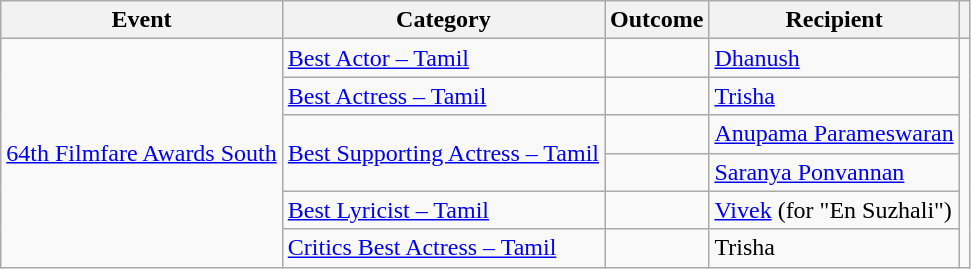<table class="wikitable">
<tr>
<th>Event</th>
<th>Category</th>
<th>Outcome</th>
<th>Recipient</th>
<th></th>
</tr>
<tr>
<td rowspan="6"><a href='#'>64th Filmfare Awards South</a></td>
<td><a href='#'>Best Actor – Tamil</a></td>
<td></td>
<td><a href='#'>Dhanush</a></td>
<td rowspan="6" style="text-align:center;"><br></td>
</tr>
<tr>
<td><a href='#'>Best Actress – Tamil</a></td>
<td></td>
<td><a href='#'>Trisha</a></td>
</tr>
<tr>
<td rowspan="2"><a href='#'>Best Supporting Actress – Tamil</a></td>
<td></td>
<td><a href='#'>Anupama Parameswaran</a></td>
</tr>
<tr>
<td></td>
<td><a href='#'>Saranya Ponvannan</a></td>
</tr>
<tr>
<td><a href='#'>Best Lyricist – Tamil</a></td>
<td></td>
<td><a href='#'>Vivek</a> (for "En Suzhali")</td>
</tr>
<tr>
<td><a href='#'>Critics Best Actress – Tamil</a></td>
<td></td>
<td>Trisha</td>
</tr>
</table>
